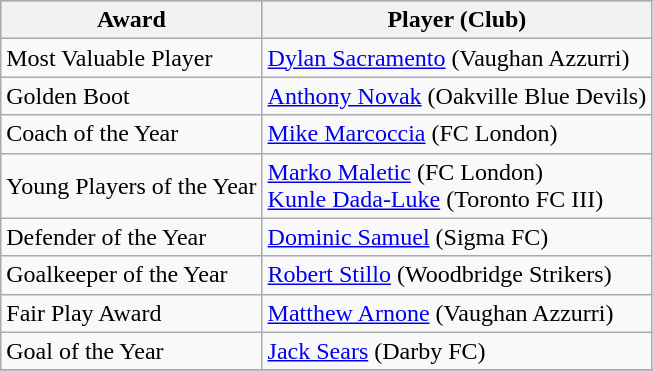<table class="wikitable">
<tr style="background:#cccccc;">
<th>Award</th>
<th>Player (Club)</th>
</tr>
<tr>
<td>Most Valuable Player</td>
<td><a href='#'>Dylan Sacramento</a> (Vaughan Azzurri)</td>
</tr>
<tr>
<td>Golden Boot</td>
<td><a href='#'>Anthony Novak</a> (Oakville Blue Devils)</td>
</tr>
<tr>
<td>Coach of the Year</td>
<td><a href='#'>Mike Marcoccia</a> (FC London)</td>
</tr>
<tr>
<td>Young Players of the Year</td>
<td><a href='#'>Marko Maletic</a> (FC London)<br><a href='#'>Kunle Dada-Luke</a> (Toronto FC III)</td>
</tr>
<tr>
<td>Defender of the Year</td>
<td><a href='#'>Dominic Samuel</a> (Sigma FC)</td>
</tr>
<tr>
<td>Goalkeeper of the Year</td>
<td><a href='#'>Robert Stillo</a> (Woodbridge Strikers)</td>
</tr>
<tr>
<td>Fair Play Award</td>
<td><a href='#'>Matthew Arnone</a> (Vaughan Azzurri)</td>
</tr>
<tr>
<td>Goal of the Year</td>
<td><a href='#'>Jack Sears</a> (Darby FC)</td>
</tr>
<tr>
</tr>
</table>
